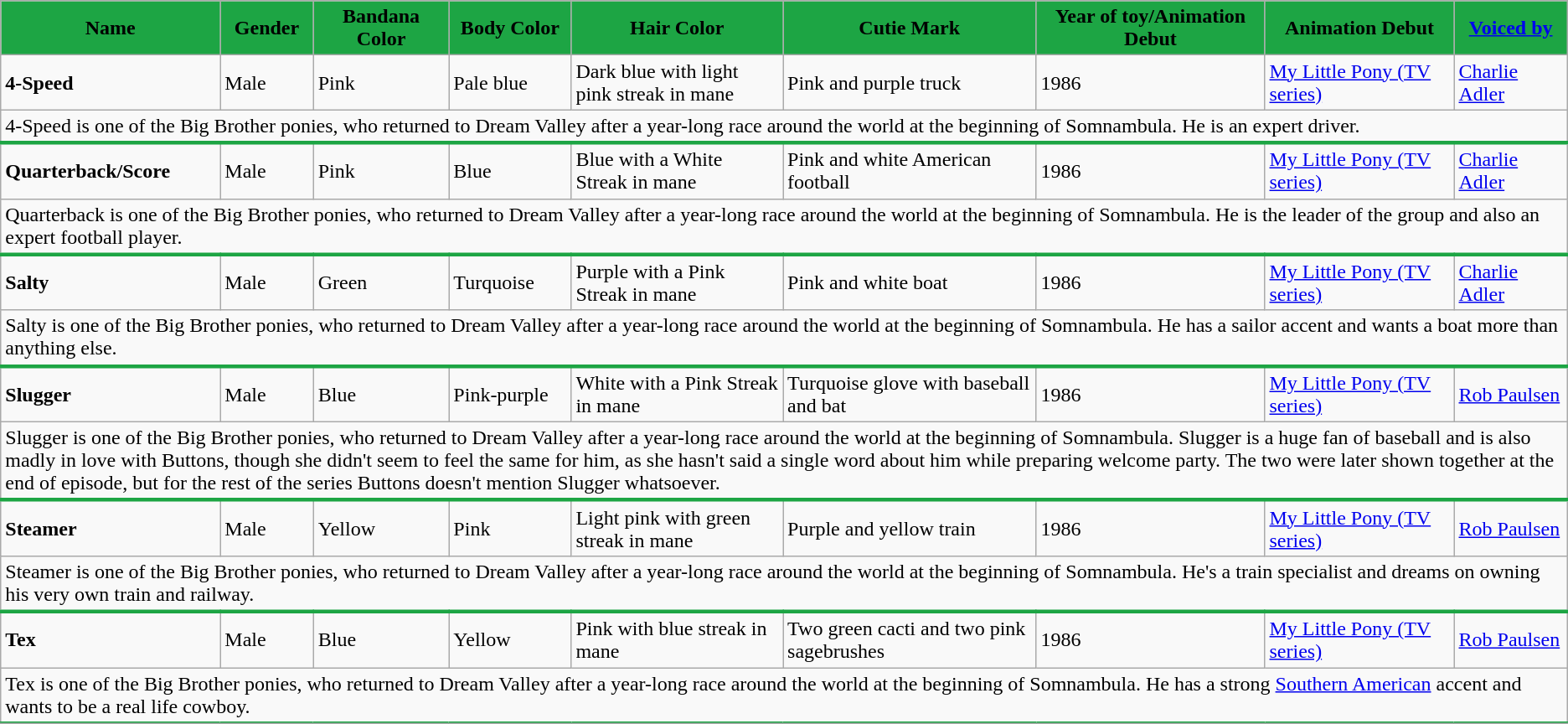<table class="wikitable" style=cellpadding="10" cellspacing="0" border="1" "background: #FF9E9E;">
<tr>
<th style="background:#1DA544;">Name</th>
<th style="background:#1DA544;">Gender</th>
<th style="background:#1DA544;">Bandana Color</th>
<th style="background:#1DA544;">Body Color</th>
<th style="background:#1DA544;">Hair Color</th>
<th style="background:#1DA544;">Cutie Mark</th>
<th style="background:#1DA544;">Year of toy/Animation Debut</th>
<th style="background:#1DA544;">Animation Debut</th>
<th style="background:#1DA544;"><a href='#'>Voiced by</a></th>
</tr>
<tr>
<td><strong>4-Speed</strong></td>
<td>Male</td>
<td>Pink</td>
<td>Pale blue</td>
<td>Dark blue with light pink streak in mane</td>
<td>Pink and purple truck</td>
<td>1986</td>
<td><a href='#'>My Little Pony (TV series)</a></td>
<td><a href='#'>Charlie Adler</a></td>
</tr>
<tr>
<td style="border-bottom: 3px solid #1DA544;" colspan="14">4-Speed is one of the Big Brother ponies, who returned to Dream Valley after a year-long race around the world at the beginning of Somnambula. He is an expert driver.</td>
</tr>
<tr>
<td><strong>Quarterback/Score</strong></td>
<td>Male</td>
<td>Pink</td>
<td>Blue</td>
<td>Blue with a White Streak in mane</td>
<td>Pink and white American football</td>
<td>1986</td>
<td><a href='#'>My Little Pony (TV series)</a></td>
<td><a href='#'>Charlie Adler</a></td>
</tr>
<tr>
<td style="border-bottom: 3px solid #1DA544;" colspan="14">Quarterback is one of the Big Brother ponies, who returned to Dream Valley after a year-long race around the world at the beginning of Somnambula. He is the leader of the group and also an expert football player.</td>
</tr>
<tr>
<td><strong>Salty</strong></td>
<td>Male</td>
<td>Green</td>
<td>Turquoise</td>
<td>Purple with a Pink Streak in mane</td>
<td>Pink and white boat</td>
<td>1986</td>
<td><a href='#'>My Little Pony (TV series)</a></td>
<td><a href='#'>Charlie Adler</a></td>
</tr>
<tr>
<td style="border-bottom: 3px solid #1DA544;" colspan="14">Salty is one of the Big Brother ponies, who returned to Dream Valley after a year-long race around the world at the beginning of Somnambula. He has a sailor accent and wants a boat more than anything else.</td>
</tr>
<tr>
<td><strong>Slugger</strong></td>
<td>Male</td>
<td>Blue</td>
<td>Pink-purple</td>
<td>White with a Pink Streak in mane</td>
<td>Turquoise glove with baseball and bat</td>
<td>1986</td>
<td><a href='#'>My Little Pony (TV series)</a></td>
<td><a href='#'>Rob Paulsen</a></td>
</tr>
<tr>
<td style="border-bottom: 3px solid #1DA544;" colspan="14">Slugger is one of the Big Brother ponies, who returned to Dream Valley after a year-long race around the world at the beginning of Somnambula. Slugger is a huge fan of baseball and is also madly in love with Buttons, though she didn't seem to feel the same for him, as she hasn't said a single word about him while preparing welcome party. The two were later shown together at the end of episode, but for the rest of the series Buttons doesn't mention Slugger whatsoever.</td>
</tr>
<tr>
<td><strong>Steamer</strong></td>
<td>Male</td>
<td>Yellow</td>
<td>Pink</td>
<td>Light pink with green streak in mane</td>
<td>Purple and yellow train</td>
<td>1986</td>
<td><a href='#'>My Little Pony (TV series)</a></td>
<td><a href='#'>Rob Paulsen</a></td>
</tr>
<tr>
<td style="border-bottom: 3px solid #1DA544;" colspan="14">Steamer is one of the Big Brother ponies, who returned to Dream Valley after a year-long race around the world at the beginning of Somnambula. He's a train specialist and dreams on owning his very own train and railway.</td>
</tr>
<tr>
<td><strong>Tex</strong></td>
<td>Male</td>
<td>Blue</td>
<td>Yellow</td>
<td>Pink with blue streak in mane</td>
<td>Two green cacti and two pink sagebrushes</td>
<td>1986</td>
<td><a href='#'>My Little Pony (TV series)</a></td>
<td><a href='#'>Rob Paulsen</a></td>
</tr>
<tr>
<td style="border-bottom: 3px solid #1DA544;" colspan="14">Tex is one of the Big Brother ponies, who returned to Dream Valley after a year-long race around the world at the beginning of Somnambula. He has a strong <a href='#'>Southern American</a> accent and wants to be a real life cowboy.</td>
</tr>
<tr>
</tr>
</table>
